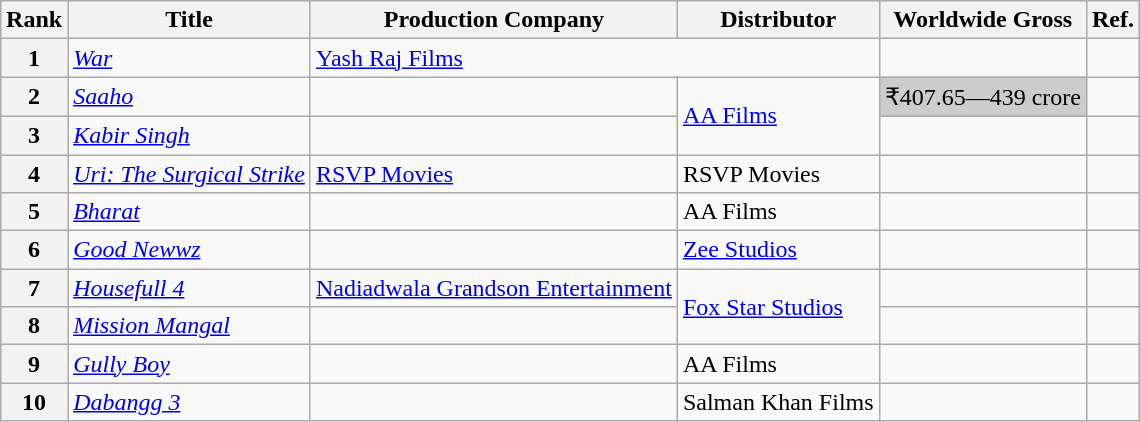<table class="wikitable sortable" style="margin:auto; margin:auto;">
<tr>
<th>Rank</th>
<th>Title</th>
<th>Production Company</th>
<th>Distributor</th>
<th>Worldwide Gross</th>
<th>Ref.</th>
</tr>
<tr>
<th style="text-align:center;">1</th>
<td><em><a href='#'>War</a></em></td>
<td colspan="2"><a href='#'>Yash Raj Films</a></td>
<td></td>
<td></td>
</tr>
<tr>
<th style="text-align:center;">2</th>
<td><em><a href='#'>Saaho</a></em></td>
<td></td>
<td rowspan="2"><a href='#'>AA Films</a></td>
<td style="background:#ccc;">₹407.65—439 crore</td>
<td></td>
</tr>
<tr>
<th style="text-align:center;">3</th>
<td><em><a href='#'>Kabir Singh</a></em></td>
<td></td>
<td></td>
<td></td>
</tr>
<tr>
<th style="text-align:center;">4</th>
<td><em><a href='#'>Uri: The Surgical Strike</a></em></td>
<td><a href='#'>RSVP Movies</a></td>
<td>RSVP Movies</td>
<td></td>
<td></td>
</tr>
<tr>
<th style="text-align:center;">5</th>
<td><em><a href='#'>Bharat</a></em></td>
<td></td>
<td>AA Films</td>
<td></td>
<td></td>
</tr>
<tr>
<th style="text-align:center;">6</th>
<td><em><a href='#'>Good Newwz</a></em></td>
<td></td>
<td><a href='#'>Zee Studios</a></td>
<td></td>
<td></td>
</tr>
<tr>
<th style="text-align:center;">7</th>
<td><em><a href='#'>Housefull 4</a></em></td>
<td><a href='#'>Nadiadwala Grandson Entertainment</a></td>
<td rowspan="2"><a href='#'>Fox Star Studios</a></td>
<td></td>
<td></td>
</tr>
<tr>
<th style="text-align:center;">8</th>
<td><em><a href='#'>Mission Mangal</a></em></td>
<td></td>
<td></td>
<td></td>
</tr>
<tr>
<th style="text-align:center;">9</th>
<td><em><a href='#'>Gully Boy</a></em></td>
<td></td>
<td>AA Films</td>
<td></td>
<td></td>
</tr>
<tr>
<th style="text-align:center;">10</th>
<td><em><a href='#'>Dabangg 3</a></em></td>
<td></td>
<td>Salman Khan Films</td>
<td></td>
<td></td>
</tr>
</table>
